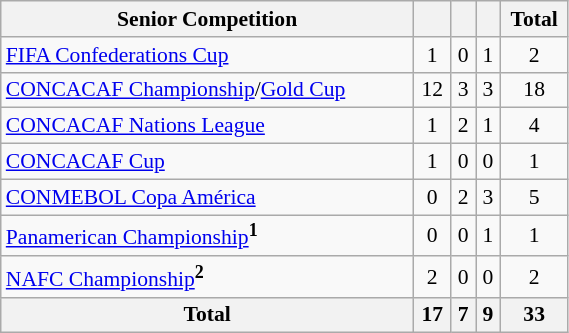<table class="wikitable"  style="width:30%; font-size:90%; text-align:center;">
<tr>
<th>Senior Competition</th>
<th></th>
<th></th>
<th></th>
<th>Total</th>
</tr>
<tr>
<td align=left><a href='#'>FIFA Confederations Cup</a></td>
<td>1</td>
<td>0</td>
<td>1</td>
<td>2</td>
</tr>
<tr>
<td align=left><a href='#'>CONCACAF Championship</a>/<a href='#'>Gold Cup</a></td>
<td>12</td>
<td>3</td>
<td>3</td>
<td>18</td>
</tr>
<tr>
<td align=left><a href='#'>CONCACAF Nations League</a></td>
<td>1</td>
<td>2</td>
<td>1</td>
<td>4</td>
</tr>
<tr>
<td align=left><a href='#'>CONCACAF Cup</a></td>
<td>1</td>
<td>0</td>
<td>0</td>
<td>1</td>
</tr>
<tr>
<td align=left><a href='#'>CONMEBOL Copa América</a></td>
<td>0</td>
<td>2</td>
<td>3</td>
<td>5</td>
</tr>
<tr>
<td align=left><a href='#'>Panamerican Championship</a><sup><strong>1</strong></sup></td>
<td>0</td>
<td>0</td>
<td>1</td>
<td>1</td>
</tr>
<tr>
<td align=left><a href='#'>NAFC Championship</a><sup><strong>2</strong></sup></td>
<td>2</td>
<td>0</td>
<td>0</td>
<td>2</td>
</tr>
<tr>
<th>Total</th>
<th>17</th>
<th>7</th>
<th>9</th>
<th>33</th>
</tr>
</table>
